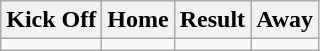<table class="wikitable" style="text-align: center">
<tr>
<th scope="col">Kick Off</th>
<th scope="col">Home</th>
<th scope="col">Result</th>
<th scope="col">Away</th>
</tr>
<tr>
<td></td>
<td></td>
<td></td>
<td></td>
</tr>
</table>
